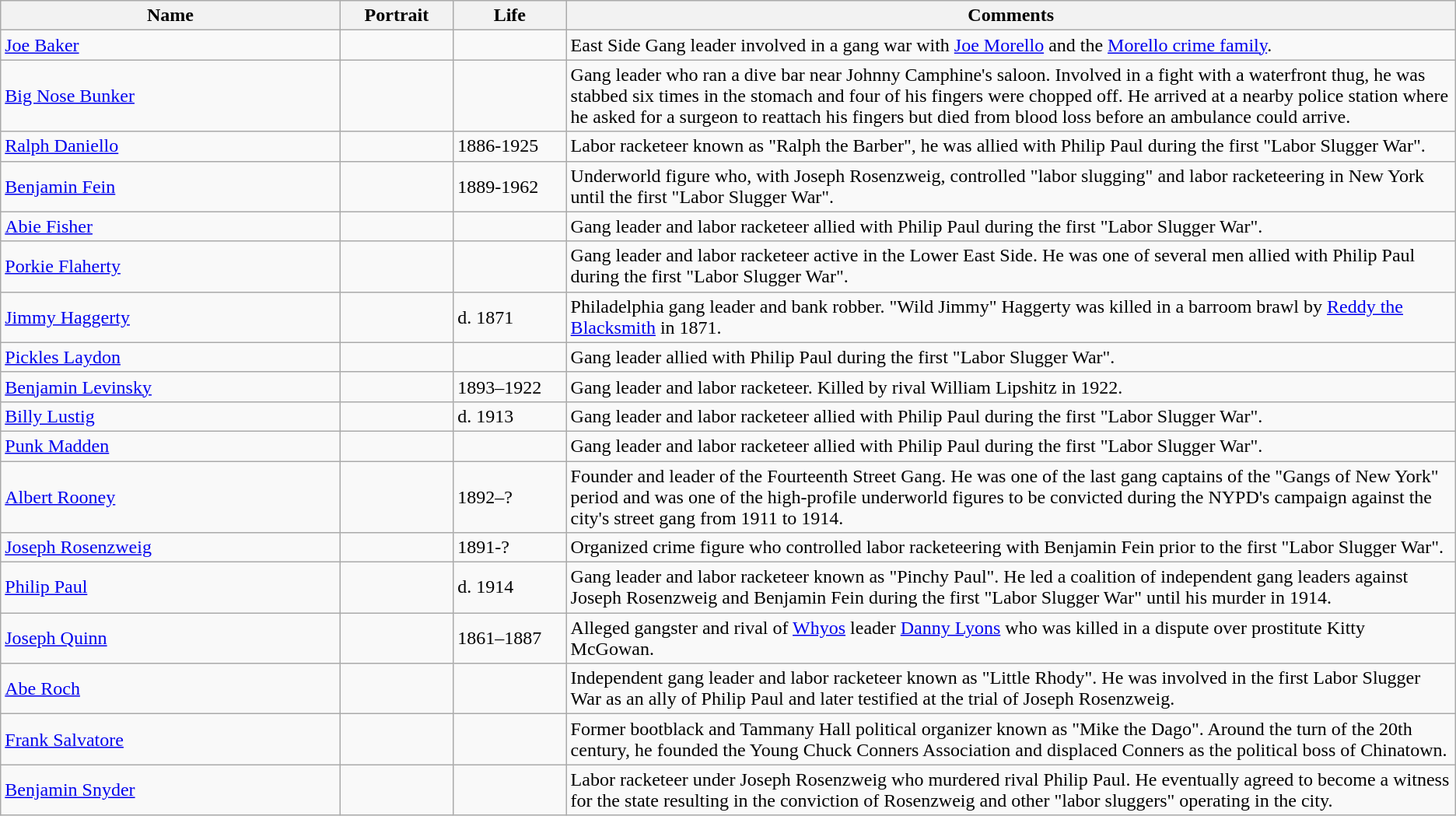<table class=wikitable>
<tr>
<th width="21%">Name</th>
<th width="7%">Portrait</th>
<th width="7%">Life</th>
<th width="55%">Comments</th>
</tr>
<tr>
<td><a href='#'>Joe Baker</a></td>
<td></td>
<td></td>
<td>East Side Gang leader involved in a gang war with <a href='#'>Joe Morello</a> and the <a href='#'>Morello crime family</a>.</td>
</tr>
<tr>
<td><a href='#'>Big Nose Bunker</a></td>
<td></td>
<td></td>
<td>Gang leader who ran a dive bar near Johnny Camphine's saloon. Involved in a fight with a waterfront thug, he was stabbed six times in the stomach and four of his fingers were chopped off. He arrived at a nearby police station where he asked for a surgeon to reattach his fingers but died from blood loss before an ambulance could arrive.</td>
</tr>
<tr>
<td><a href='#'>Ralph Daniello</a></td>
<td></td>
<td>1886-1925</td>
<td>Labor racketeer known as "Ralph the Barber", he was allied with Philip Paul during the first "Labor Slugger War".</td>
</tr>
<tr>
<td><a href='#'>Benjamin Fein</a></td>
<td></td>
<td>1889-1962</td>
<td>Underworld figure who, with Joseph Rosenzweig, controlled "labor slugging" and labor racketeering in New York until the first "Labor Slugger War".</td>
</tr>
<tr>
<td><a href='#'>Abie Fisher</a></td>
<td></td>
<td></td>
<td>Gang leader and labor racketeer allied with Philip Paul during the first "Labor Slugger War".</td>
</tr>
<tr>
<td><a href='#'>Porkie Flaherty</a></td>
<td></td>
<td></td>
<td>Gang leader and labor racketeer active in the Lower East Side. He was one of several men allied with Philip Paul during the first "Labor Slugger War".</td>
</tr>
<tr>
<td><a href='#'>Jimmy Haggerty</a></td>
<td></td>
<td>d. 1871</td>
<td>Philadelphia gang leader and bank robber. "Wild Jimmy" Haggerty was killed in a barroom brawl by <a href='#'>Reddy the Blacksmith</a> in 1871.</td>
</tr>
<tr>
<td><a href='#'>Pickles Laydon</a></td>
<td></td>
<td></td>
<td>Gang leader allied with Philip Paul during the first "Labor Slugger War".</td>
</tr>
<tr>
<td><a href='#'>Benjamin Levinsky</a></td>
<td></td>
<td>1893–1922</td>
<td>Gang leader and labor racketeer. Killed by rival William Lipshitz in 1922.</td>
</tr>
<tr>
<td><a href='#'>Billy Lustig</a></td>
<td></td>
<td>d. 1913</td>
<td>Gang leader and labor racketeer allied with Philip Paul during the first "Labor Slugger War".</td>
</tr>
<tr>
<td><a href='#'>Punk Madden</a></td>
<td></td>
<td></td>
<td>Gang leader and labor racketeer allied with Philip Paul during the first "Labor Slugger War".</td>
</tr>
<tr>
<td><a href='#'>Albert Rooney</a></td>
<td></td>
<td>1892–?</td>
<td>Founder and leader of the Fourteenth Street Gang. He was one of the last gang captains of the "Gangs of New York" period and was one of the high-profile underworld figures to be convicted during the NYPD's campaign against the city's street gang from 1911 to 1914.</td>
</tr>
<tr>
<td><a href='#'>Joseph Rosenzweig</a></td>
<td></td>
<td>1891-?</td>
<td>Organized crime figure who controlled labor racketeering with Benjamin Fein prior to the first "Labor Slugger War".</td>
</tr>
<tr>
<td><a href='#'>Philip Paul</a></td>
<td></td>
<td>d. 1914</td>
<td>Gang leader and labor racketeer known as "Pinchy Paul". He led a coalition of independent gang leaders against Joseph Rosenzweig and Benjamin Fein during the first "Labor Slugger War" until his murder in 1914.</td>
</tr>
<tr>
<td><a href='#'>Joseph Quinn</a></td>
<td></td>
<td>1861–1887</td>
<td>Alleged gangster and rival of <a href='#'>Whyos</a> leader <a href='#'>Danny Lyons</a> who was killed in a dispute over prostitute Kitty McGowan.</td>
</tr>
<tr>
<td><a href='#'>Abe Roch</a></td>
<td></td>
<td></td>
<td>Independent gang leader and labor racketeer known as "Little Rhody". He was involved in the first Labor Slugger War as an ally of Philip Paul and later testified at the trial of Joseph Rosenzweig.</td>
</tr>
<tr>
<td><a href='#'>Frank Salvatore</a></td>
<td></td>
<td></td>
<td>Former bootblack and Tammany Hall political organizer known as "Mike the Dago". Around the turn of the 20th century, he founded the Young Chuck Conners Association and displaced Conners as the political boss of Chinatown.</td>
</tr>
<tr>
<td><a href='#'>Benjamin Snyder</a></td>
<td></td>
<td></td>
<td>Labor racketeer under Joseph Rosenzweig who murdered rival Philip Paul. He eventually agreed to become a witness for the state resulting in the conviction of Rosenzweig and other "labor sluggers" operating in the city.</td>
</tr>
</table>
